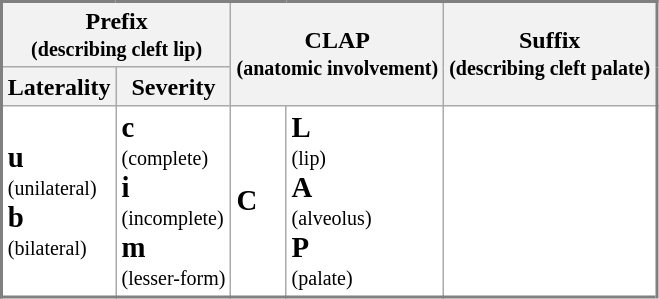<table class="wikitable plainrowheaders" style="background:#FFFFFF; border:2px solid gray; align="center" ">
<tr>
<th colspan="2">Prefix<br><small>(describing cleft lip)</small></th>
<th colspan="2" rowspan="2">CLAP<br><small>(anatomic involvement)</small></th>
<th colspan="2" rowspan="2">Suffix<br><small>(describing cleft palate)</small></th>
</tr>
<tr>
<th>Laterality</th>
<th>Severity</th>
</tr>
<tr>
<td rowspan="6"><strong><big>u</big></strong><br><small>(unilateral)</small><br><strong><big>b</big></strong><br><small>(bilateral)</small></td>
<td rowspan="6"><strong><big>c</big></strong><br><small>(complete)</small><br><strong><big>i</big></strong><br><small>(incomplete)</small><br><strong><big>m</big></strong><br><small>(lesser-form)</small></td>
<td rowspan="6"><strong><big>C</big></strong></td></td>
<td rowspan="6"><strong><big>L</big></strong><br><small>(lip)</small><br><strong><big>A</big></strong><br><small>(alveolus)</small><br><strong><big>P</big></strong><br><small>(palate)</small></td>
<td rowspan="6" Style="Border-right:2px solid gray"><br><br><br><br><br></td>
</tr>
<tr>
</tr>
</table>
